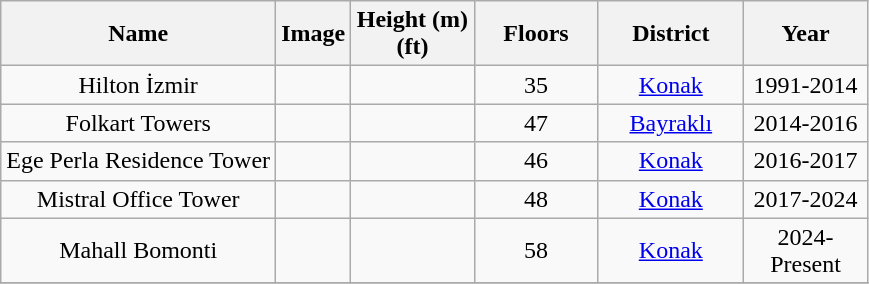<table class="wikitable" border="1">
<tr>
<th>Name</th>
<th class="unsortable">Image</th>
<th width="75">Height (m) <br> (ft)</th>
<th width="75">Floors</th>
<th width="90">District</th>
<th width="75">Year</th>
</tr>
<tr>
<td align="center">Hilton İzmir</td>
<td align="center"></td>
<td align="center"></td>
<td align="center">35</td>
<td align="center"><a href='#'>Konak</a></td>
<td align="center">1991-2014</td>
</tr>
<tr>
<td align="center">Folkart Towers</td>
<td align="center"></td>
<td align="center"></td>
<td align="center">47</td>
<td align="center"><a href='#'>Bayraklı</a></td>
<td align="center">2014-2016</td>
</tr>
<tr>
<td align="center">Ege Perla Residence Tower</td>
<td align="center"></td>
<td align="center"></td>
<td align="center">46</td>
<td align="center"><a href='#'>Konak</a></td>
<td align="center">2016-2017</td>
</tr>
<tr>
<td align="center">Mistral Office Tower</td>
<td align="center"></td>
<td align="center"></td>
<td align="center">48</td>
<td align="center"><a href='#'>Konak</a></td>
<td align="center">2017-2024</td>
</tr>
<tr>
<td align="center">Mahall Bomonti</td>
<td align="center"></td>
<td align="center"></td>
<td align="center">58</td>
<td align="center"><a href='#'>Konak</a></td>
<td align="center">2024-Present</td>
</tr>
<tr>
</tr>
</table>
